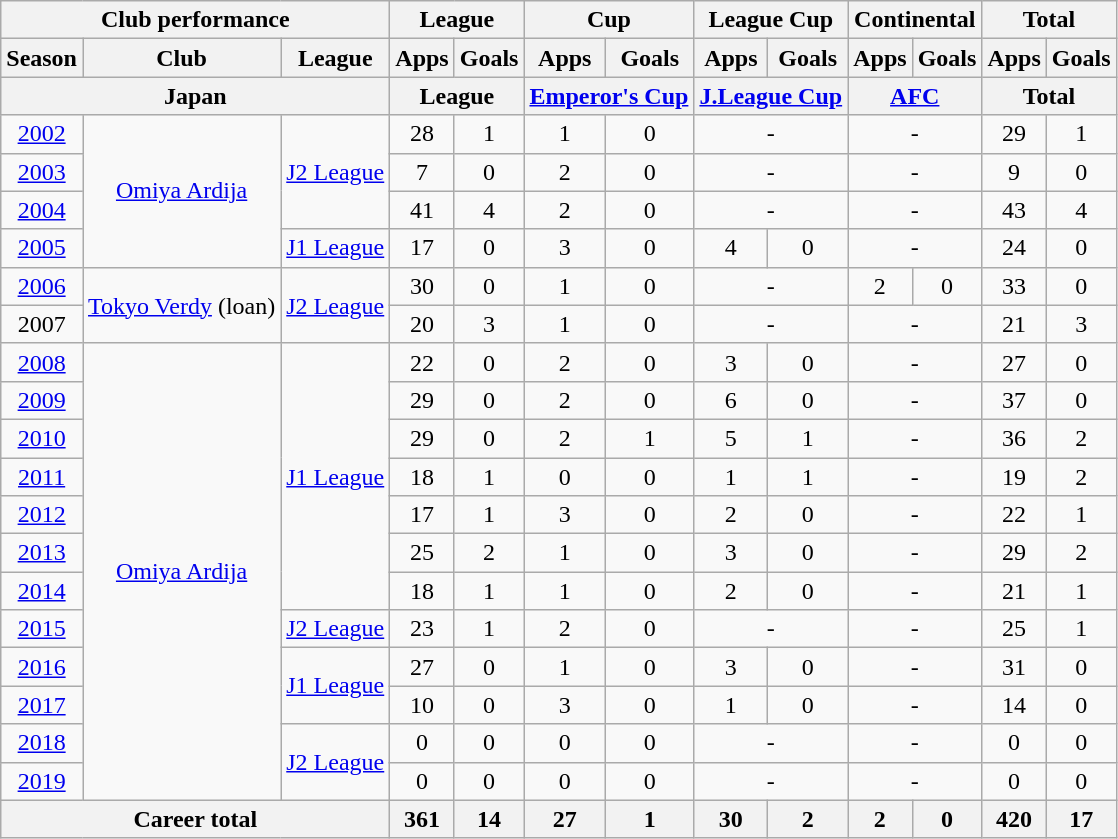<table class="wikitable" style="text-align:center">
<tr>
<th colspan=3>Club performance</th>
<th colspan=2>League</th>
<th colspan=2>Cup</th>
<th colspan=2>League Cup</th>
<th colspan=2>Continental</th>
<th colspan=2>Total</th>
</tr>
<tr>
<th>Season</th>
<th>Club</th>
<th>League</th>
<th>Apps</th>
<th>Goals</th>
<th>Apps</th>
<th>Goals</th>
<th>Apps</th>
<th>Goals</th>
<th>Apps</th>
<th>Goals</th>
<th>Apps</th>
<th>Goals</th>
</tr>
<tr>
<th colspan=3>Japan</th>
<th colspan=2>League</th>
<th colspan=2><a href='#'>Emperor's Cup</a></th>
<th colspan=2><a href='#'>J.League Cup</a></th>
<th colspan=2><a href='#'>AFC</a></th>
<th colspan=2>Total</th>
</tr>
<tr>
<td><a href='#'>2002</a></td>
<td rowspan="4"><a href='#'>Omiya Ardija</a></td>
<td rowspan="3"><a href='#'>J2 League</a></td>
<td>28</td>
<td>1</td>
<td>1</td>
<td>0</td>
<td colspan="2">-</td>
<td colspan="2">-</td>
<td>29</td>
<td>1</td>
</tr>
<tr>
<td><a href='#'>2003</a></td>
<td>7</td>
<td>0</td>
<td>2</td>
<td>0</td>
<td colspan="2">-</td>
<td colspan="2">-</td>
<td>9</td>
<td>0</td>
</tr>
<tr>
<td><a href='#'>2004</a></td>
<td>41</td>
<td>4</td>
<td>2</td>
<td>0</td>
<td colspan="2">-</td>
<td colspan="2">-</td>
<td>43</td>
<td>4</td>
</tr>
<tr>
<td><a href='#'>2005</a></td>
<td><a href='#'>J1 League</a></td>
<td>17</td>
<td>0</td>
<td>3</td>
<td>0</td>
<td>4</td>
<td>0</td>
<td colspan="2">-</td>
<td>24</td>
<td>0</td>
</tr>
<tr>
<td><a href='#'>2006</a></td>
<td rowspan="2"><a href='#'>Tokyo Verdy</a> (loan)</td>
<td rowspan="2"><a href='#'>J2 League</a></td>
<td>30</td>
<td>0</td>
<td>1</td>
<td>0</td>
<td colspan="2">-</td>
<td>2</td>
<td>0</td>
<td>33</td>
<td>0</td>
</tr>
<tr>
<td>2007</td>
<td>20</td>
<td>3</td>
<td>1</td>
<td>0</td>
<td colspan="2">-</td>
<td colspan="2">-</td>
<td>21</td>
<td>3</td>
</tr>
<tr>
<td><a href='#'>2008</a></td>
<td rowspan="12"><a href='#'>Omiya Ardija</a></td>
<td rowspan="7"><a href='#'>J1 League</a></td>
<td>22</td>
<td>0</td>
<td>2</td>
<td>0</td>
<td>3</td>
<td>0</td>
<td colspan="2">-</td>
<td>27</td>
<td>0</td>
</tr>
<tr>
<td><a href='#'>2009</a></td>
<td>29</td>
<td>0</td>
<td>2</td>
<td>0</td>
<td>6</td>
<td>0</td>
<td colspan="2">-</td>
<td>37</td>
<td>0</td>
</tr>
<tr>
<td><a href='#'>2010</a></td>
<td>29</td>
<td>0</td>
<td>2</td>
<td>1</td>
<td>5</td>
<td>1</td>
<td colspan="2">-</td>
<td>36</td>
<td>2</td>
</tr>
<tr>
<td><a href='#'>2011</a></td>
<td>18</td>
<td>1</td>
<td>0</td>
<td>0</td>
<td>1</td>
<td>1</td>
<td colspan="2">-</td>
<td>19</td>
<td>2</td>
</tr>
<tr>
<td><a href='#'>2012</a></td>
<td>17</td>
<td>1</td>
<td>3</td>
<td>0</td>
<td>2</td>
<td>0</td>
<td colspan="2">-</td>
<td>22</td>
<td>1</td>
</tr>
<tr>
<td><a href='#'>2013</a></td>
<td>25</td>
<td>2</td>
<td>1</td>
<td>0</td>
<td>3</td>
<td>0</td>
<td colspan="2">-</td>
<td>29</td>
<td>2</td>
</tr>
<tr>
<td><a href='#'>2014</a></td>
<td>18</td>
<td>1</td>
<td>1</td>
<td>0</td>
<td>2</td>
<td>0</td>
<td colspan="2">-</td>
<td>21</td>
<td>1</td>
</tr>
<tr>
<td><a href='#'>2015</a></td>
<td><a href='#'>J2 League</a></td>
<td>23</td>
<td>1</td>
<td>2</td>
<td>0</td>
<td colspan="2">-</td>
<td colspan="2">-</td>
<td>25</td>
<td>1</td>
</tr>
<tr>
<td><a href='#'>2016</a></td>
<td rowspan="2"><a href='#'>J1 League</a></td>
<td>27</td>
<td>0</td>
<td>1</td>
<td>0</td>
<td>3</td>
<td>0</td>
<td colspan="2">-</td>
<td>31</td>
<td>0</td>
</tr>
<tr>
<td><a href='#'>2017</a></td>
<td>10</td>
<td>0</td>
<td>3</td>
<td>0</td>
<td>1</td>
<td>0</td>
<td colspan="2">-</td>
<td>14</td>
<td>0</td>
</tr>
<tr>
<td><a href='#'>2018</a></td>
<td rowspan="2"><a href='#'>J2 League</a></td>
<td>0</td>
<td>0</td>
<td>0</td>
<td>0</td>
<td colspan="2">-</td>
<td colspan="2">-</td>
<td>0</td>
<td>0</td>
</tr>
<tr>
<td><a href='#'>2019</a></td>
<td>0</td>
<td>0</td>
<td>0</td>
<td>0</td>
<td colspan="2">-</td>
<td colspan="2">-</td>
<td>0</td>
<td>0</td>
</tr>
<tr>
<th colspan=3>Career total</th>
<th>361</th>
<th>14</th>
<th>27</th>
<th>1</th>
<th>30</th>
<th>2</th>
<th>2</th>
<th>0</th>
<th>420</th>
<th>17</th>
</tr>
</table>
